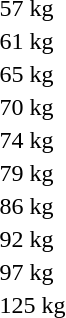<table>
<tr>
<td rowspan=2>57 kg<br></td>
<td rowspan=2></td>
<td rowspan=2></td>
<td></td>
</tr>
<tr>
<td></td>
</tr>
<tr>
<td rowspan=2>61 kg<br></td>
<td rowspan=2></td>
<td rowspan=2></td>
<td></td>
</tr>
<tr>
<td></td>
</tr>
<tr>
<td rowspan=2>65 kg<br></td>
<td rowspan=2></td>
<td rowspan=2></td>
<td></td>
</tr>
<tr>
<td></td>
</tr>
<tr>
<td rowspan=2>70 kg<br></td>
<td rowspan=2></td>
<td rowspan=2></td>
<td></td>
</tr>
<tr>
<td></td>
</tr>
<tr>
<td rowspan=2>74 kg<br></td>
<td rowspan=2></td>
<td rowspan=2></td>
<td></td>
</tr>
<tr>
<td></td>
</tr>
<tr>
<td rowspan=2>79 kg<br></td>
<td rowspan=2></td>
<td rowspan=2></td>
<td></td>
</tr>
<tr>
<td></td>
</tr>
<tr>
<td rowspan=2>86 kg<br></td>
<td rowspan=2></td>
<td rowspan=2></td>
<td></td>
</tr>
<tr>
<td></td>
</tr>
<tr>
<td rowspan=2>92 kg<br></td>
<td rowspan=2></td>
<td rowspan=2></td>
<td></td>
</tr>
<tr>
<td></td>
</tr>
<tr>
<td rowspan=2>97 kg<br></td>
<td rowspan=2></td>
<td rowspan=2></td>
<td></td>
</tr>
<tr>
<td></td>
</tr>
<tr>
<td rowspan=2>125 kg<br></td>
<td rowspan=2></td>
<td rowspan=2></td>
<td></td>
</tr>
<tr>
<td></td>
</tr>
</table>
